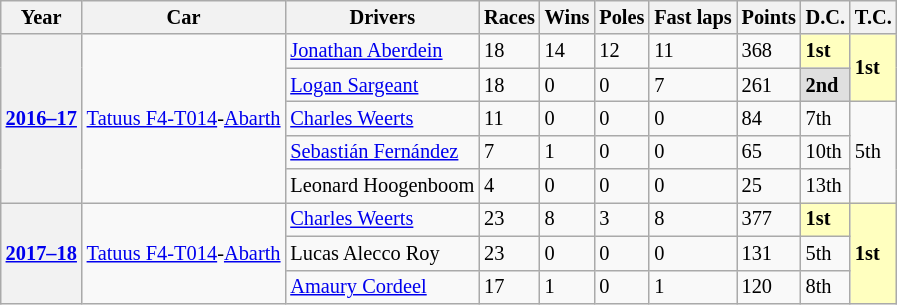<table class="wikitable" style="font-size:85%">
<tr>
<th>Year</th>
<th>Car</th>
<th>Drivers</th>
<th>Races</th>
<th>Wins</th>
<th>Poles</th>
<th>Fast laps</th>
<th>Points</th>
<th>D.C.</th>
<th>T.C.</th>
</tr>
<tr>
<th rowspan="5"><a href='#'>2016–17</a></th>
<td rowspan="5"><a href='#'>Tatuus F4-T014</a>-<a href='#'>Abarth</a></td>
<td> <a href='#'>Jonathan Aberdein</a></td>
<td>18</td>
<td>14</td>
<td>12</td>
<td>11</td>
<td>368</td>
<td style="background:#FFFFBF;"><strong>1st</strong></td>
<td rowspan="2" style="background:#FFFFBF;"><strong>1st</strong></td>
</tr>
<tr>
<td> <a href='#'>Logan Sargeant</a></td>
<td>18</td>
<td>0</td>
<td>0</td>
<td>7</td>
<td>261</td>
<td style="background:#DFDFDF;"><strong>2nd</strong></td>
</tr>
<tr>
<td> <a href='#'>Charles Weerts</a></td>
<td>11</td>
<td>0</td>
<td>0</td>
<td>0</td>
<td>84</td>
<td>7th</td>
<td rowspan="3">5th</td>
</tr>
<tr>
<td> <a href='#'>Sebastián Fernández</a></td>
<td>7</td>
<td>1</td>
<td>0</td>
<td>0</td>
<td>65</td>
<td>10th</td>
</tr>
<tr>
<td> Leonard Hoogenboom</td>
<td>4</td>
<td>0</td>
<td>0</td>
<td>0</td>
<td>25</td>
<td>13th</td>
</tr>
<tr>
<th rowspan="3"><a href='#'>2017–18</a></th>
<td rowspan="3"><a href='#'>Tatuus F4-T014</a>-<a href='#'>Abarth</a></td>
<td> <a href='#'>Charles Weerts</a></td>
<td>23</td>
<td>8</td>
<td>3</td>
<td>8</td>
<td>377</td>
<td style="background:#FFFFBF;"><strong>1st</strong></td>
<td rowspan="3" style="background:#FFFFBF;"><strong>1st</strong></td>
</tr>
<tr>
<td> Lucas Alecco Roy</td>
<td>23</td>
<td>0</td>
<td>0</td>
<td>0</td>
<td>131</td>
<td>5th</td>
</tr>
<tr>
<td> <a href='#'>Amaury Cordeel</a></td>
<td>17</td>
<td>1</td>
<td>0</td>
<td>1</td>
<td>120</td>
<td>8th</td>
</tr>
</table>
